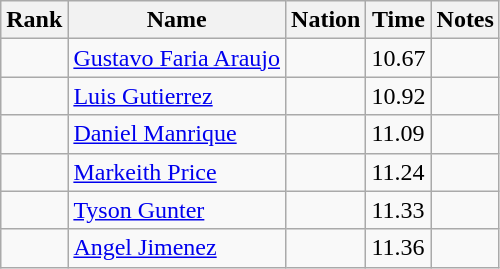<table class="wikitable sortable">
<tr>
<th>Rank</th>
<th>Name</th>
<th>Nation</th>
<th>Time</th>
<th>Notes</th>
</tr>
<tr>
<td></td>
<td><a href='#'>Gustavo Faria Araujo</a></td>
<td></td>
<td>10.67</td>
<td></td>
</tr>
<tr>
<td></td>
<td><a href='#'>Luis Gutierrez</a></td>
<td></td>
<td>10.92</td>
<td></td>
</tr>
<tr>
<td></td>
<td><a href='#'>Daniel Manrique</a></td>
<td></td>
<td>11.09</td>
<td></td>
</tr>
<tr>
<td></td>
<td><a href='#'>Markeith Price</a></td>
<td></td>
<td>11.24</td>
<td></td>
</tr>
<tr>
<td></td>
<td><a href='#'>Tyson Gunter</a></td>
<td></td>
<td>11.33</td>
<td></td>
</tr>
<tr>
<td></td>
<td><a href='#'>Angel Jimenez</a></td>
<td></td>
<td>11.36</td>
<td></td>
</tr>
</table>
